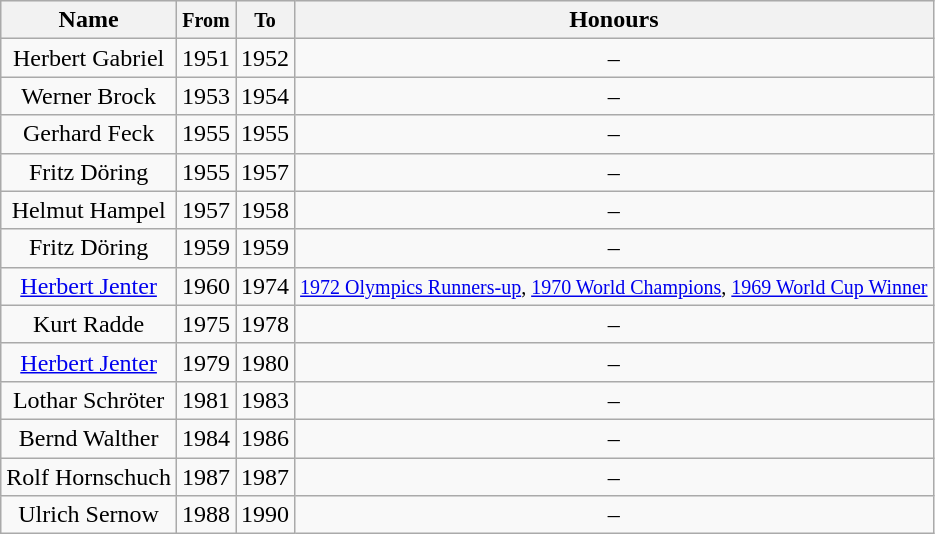<table class="wikitable" style="text-align:center;">
<tr align=center style=background:#EFEFEF>
<th>Name</th>
<th><small>From</small></th>
<th><small>To</small></th>
<th>Honours</th>
</tr>
<tr>
<td>Herbert Gabriel</td>
<td>1951</td>
<td>1952</td>
<td>–</td>
</tr>
<tr>
<td>Werner Brock</td>
<td>1953</td>
<td>1954</td>
<td>–</td>
</tr>
<tr>
<td>Gerhard Feck</td>
<td>1955</td>
<td>1955</td>
<td>–</td>
</tr>
<tr>
<td>Fritz Döring</td>
<td>1955</td>
<td>1957</td>
<td>–</td>
</tr>
<tr>
<td>Helmut Hampel</td>
<td>1957</td>
<td>1958</td>
<td>–</td>
</tr>
<tr>
<td>Fritz Döring</td>
<td>1959</td>
<td>1959</td>
<td>–</td>
</tr>
<tr>
<td><a href='#'>Herbert Jenter</a></td>
<td>1960</td>
<td>1974</td>
<td><small><a href='#'>1972 Olympics Runners-up</a>, <a href='#'>1970 World Champions</a>, <a href='#'>1969 World Cup Winner</a></small></td>
</tr>
<tr>
<td>Kurt Radde</td>
<td>1975</td>
<td>1978</td>
<td>–</td>
</tr>
<tr>
<td><a href='#'>Herbert Jenter</a></td>
<td>1979</td>
<td>1980</td>
<td>–</td>
</tr>
<tr>
<td>Lothar Schröter</td>
<td>1981</td>
<td>1983</td>
<td>–</td>
</tr>
<tr>
<td>Bernd Walther</td>
<td>1984</td>
<td>1986</td>
<td>–</td>
</tr>
<tr>
<td>Rolf Hornschuch</td>
<td>1987</td>
<td>1987</td>
<td>–</td>
</tr>
<tr>
<td>Ulrich Sernow</td>
<td>1988</td>
<td>1990</td>
<td>–</td>
</tr>
</table>
